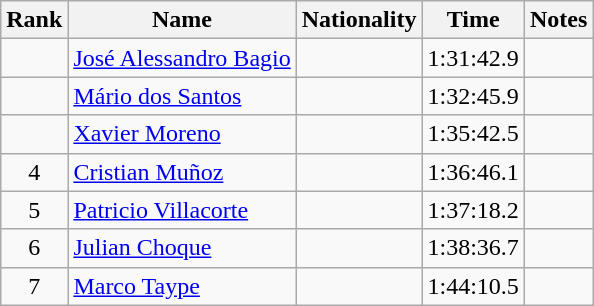<table class="wikitable sortable" style="text-align:center">
<tr>
<th>Rank</th>
<th>Name</th>
<th>Nationality</th>
<th>Time</th>
<th>Notes</th>
</tr>
<tr>
<td></td>
<td align=left><a href='#'>José Alessandro Bagio</a></td>
<td align=left></td>
<td>1:31:42.9</td>
<td></td>
</tr>
<tr>
<td></td>
<td align=left><a href='#'>Mário dos Santos</a></td>
<td align=left></td>
<td>1:32:45.9</td>
<td></td>
</tr>
<tr>
<td></td>
<td align=left><a href='#'>Xavier Moreno</a></td>
<td align=left></td>
<td>1:35:42.5</td>
<td></td>
</tr>
<tr>
<td>4</td>
<td align=left><a href='#'>Cristian Muñoz</a></td>
<td align=left></td>
<td>1:36:46.1</td>
<td></td>
</tr>
<tr>
<td>5</td>
<td align=left><a href='#'>Patricio Villacorte</a></td>
<td align=left></td>
<td>1:37:18.2</td>
<td></td>
</tr>
<tr>
<td>6</td>
<td align=left><a href='#'>Julian Choque</a></td>
<td align=left></td>
<td>1:38:36.7</td>
<td></td>
</tr>
<tr>
<td>7</td>
<td align=left><a href='#'>Marco Taype</a></td>
<td align=left></td>
<td>1:44:10.5</td>
<td></td>
</tr>
</table>
